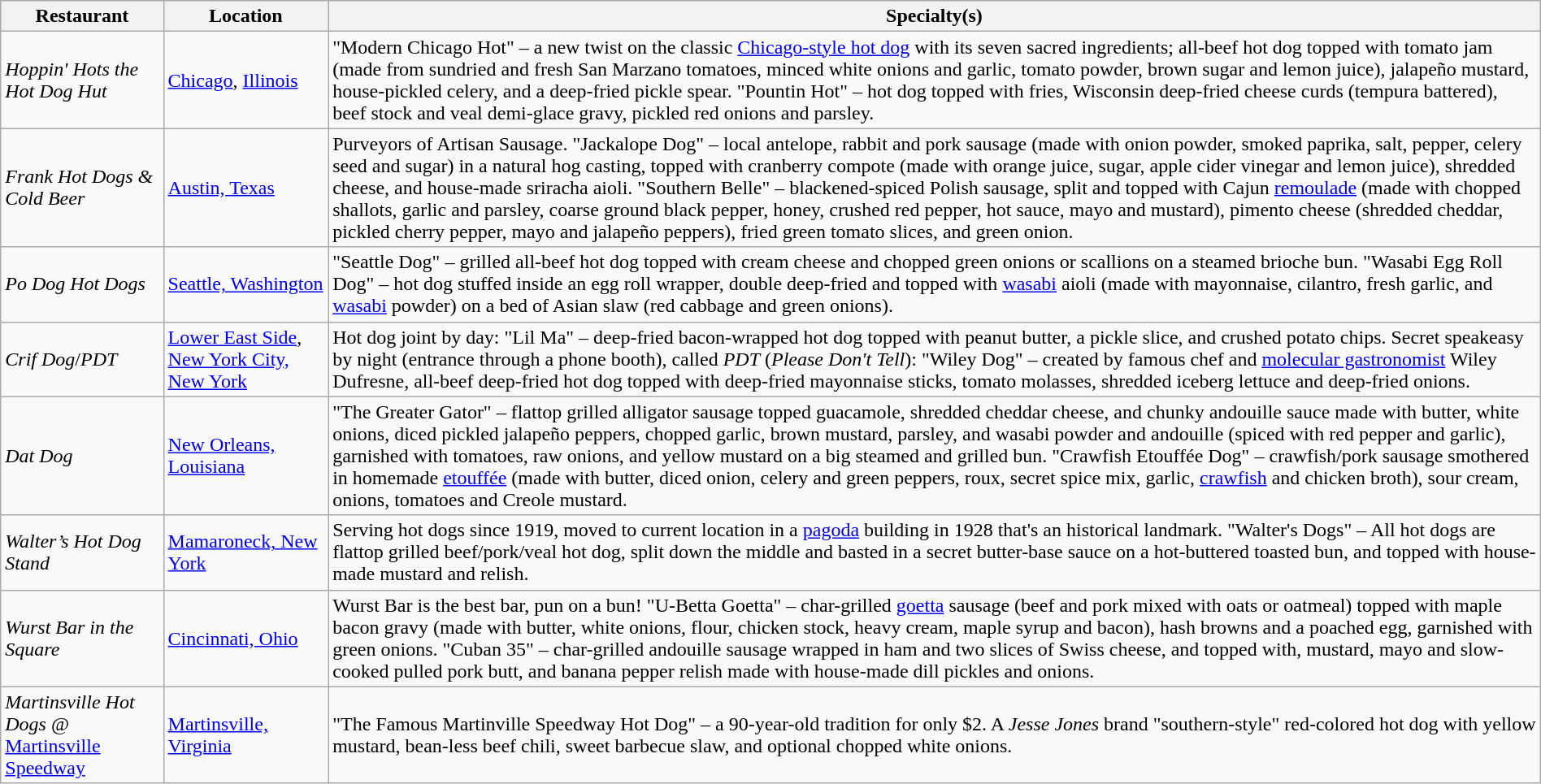<table class="wikitable" style="width:100%;">
<tr>
<th>Restaurant</th>
<th>Location</th>
<th>Specialty(s)</th>
</tr>
<tr>
<td><em>Hoppin' Hots the Hot Dog Hut</em></td>
<td><a href='#'>Chicago</a>, <a href='#'>Illinois</a></td>
<td>"Modern Chicago Hot" – a new twist on the classic <a href='#'>Chicago-style hot dog</a> with its seven sacred ingredients; all-beef hot dog topped with tomato jam (made from sundried and fresh San Marzano tomatoes, minced white onions and garlic, tomato powder, brown sugar and lemon juice), jalapeño mustard, house-pickled celery, and a deep-fried pickle spear. "Pountin Hot" – hot dog topped with fries, Wisconsin deep-fried cheese curds (tempura battered), beef stock and veal demi-glace gravy, pickled red onions and parsley.</td>
</tr>
<tr>
<td><em>Frank Hot Dogs & Cold Beer</em></td>
<td><a href='#'>Austin, Texas</a></td>
<td>Purveyors of Artisan Sausage. "Jackalope Dog" – local antelope, rabbit and pork sausage (made with onion powder, smoked paprika, salt, pepper, celery seed and sugar) in a natural hog casting, topped with cranberry compote (made with orange juice, sugar, apple cider vinegar and lemon juice), shredded cheese, and house-made sriracha aioli. "Southern Belle" – blackened-spiced Polish sausage, split and topped with Cajun <a href='#'>remoulade</a> (made with chopped shallots, garlic and parsley, coarse ground black pepper, honey, crushed red pepper, hot sauce, mayo and mustard), pimento cheese (shredded cheddar, pickled cherry pepper, mayo and jalapeño peppers), fried green tomato slices, and green onion.</td>
</tr>
<tr>
<td><em>Po Dog Hot Dogs</em></td>
<td><a href='#'>Seattle, Washington</a></td>
<td>"Seattle Dog" – grilled all-beef hot dog topped with cream cheese and chopped green onions or scallions on a steamed brioche bun. "Wasabi Egg Roll Dog" – hot dog stuffed inside an egg roll wrapper, double deep-fried and topped with <a href='#'>wasabi</a> aioli (made with mayonnaise, cilantro, fresh garlic, and <a href='#'>wasabi</a> powder) on a bed of Asian slaw (red cabbage and green onions).</td>
</tr>
<tr>
<td><em>Crif Dog</em>/<em>PDT</em></td>
<td><a href='#'>Lower East Side</a>, <a href='#'>New York City, New York</a></td>
<td>Hot dog joint by day: "Lil Ma" – deep-fried bacon-wrapped hot dog topped with peanut butter, a pickle slice, and crushed potato chips. Secret speakeasy by night (entrance through a phone booth), called <em>PDT</em> (<em>Please Don't Tell</em>): "Wiley Dog" – created by famous chef and <a href='#'>molecular gastronomist</a> Wiley Dufresne, all-beef deep-fried hot dog topped with deep-fried mayonnaise sticks, tomato molasses, shredded iceberg lettuce and deep-fried onions.</td>
</tr>
<tr>
<td><em>Dat Dog</em></td>
<td><a href='#'>New Orleans, Louisiana</a></td>
<td>"The Greater Gator" – flattop grilled alligator sausage topped guacamole, shredded cheddar cheese, and chunky andouille sauce made with butter, white onions, diced pickled jalapeño peppers, chopped garlic, brown mustard, parsley, and wasabi powder and andouille (spiced with red pepper and garlic), garnished with tomatoes, raw onions, and yellow mustard on a big steamed and grilled bun. "Crawfish Etouffée Dog" – crawfish/pork sausage smothered in homemade <a href='#'>etouffée</a> (made with butter, diced onion, celery and green peppers, roux, secret spice mix, garlic, <a href='#'>crawfish</a> and chicken broth), sour cream, onions, tomatoes and Creole mustard.</td>
</tr>
<tr>
<td><em>Walter’s Hot Dog Stand</em></td>
<td><a href='#'>Mamaroneck, New York</a></td>
<td>Serving hot dogs since 1919, moved to current location in a <a href='#'>pagoda</a> building in 1928 that's an historical landmark. "Walter's Dogs" – All hot dogs are flattop grilled beef/pork/veal hot dog, split down the middle and basted in a secret butter-base sauce on a hot-buttered toasted bun, and topped with house-made mustard and relish.</td>
</tr>
<tr>
<td><em>Wurst Bar in the Square</em></td>
<td><a href='#'>Cincinnati, Ohio</a></td>
<td>Wurst Bar is the best bar, pun on a bun! "U-Betta Goetta" – char-grilled <a href='#'>goetta</a> sausage (beef and pork mixed with oats or oatmeal) topped with maple bacon gravy (made with butter, white onions, flour, chicken stock, heavy cream, maple syrup and bacon), hash browns and a poached egg, garnished with green onions. "Cuban 35" – char-grilled andouille sausage wrapped in ham and two slices of Swiss cheese, and topped with, mustard, mayo and slow-cooked pulled pork butt, and banana pepper relish made with house-made dill pickles and onions.</td>
</tr>
<tr>
<td><em>Martinsville Hot Dogs</em> @ <a href='#'>Martinsville Speedway</a></td>
<td><a href='#'>Martinsville, Virginia</a></td>
<td>"The Famous Martinville Speedway Hot Dog" – a 90-year-old tradition for only $2. A <em>Jesse Jones</em> brand "southern-style" red-colored hot dog with yellow mustard, bean-less beef chili, sweet barbecue slaw, and optional chopped white onions.</td>
</tr>
</table>
